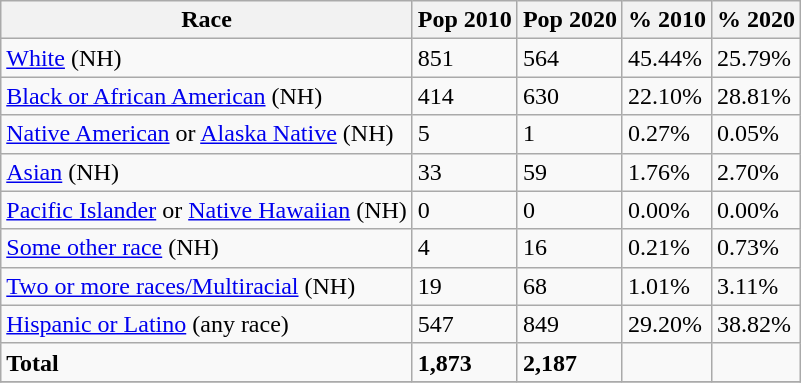<table class="wikitable">
<tr>
<th>Race</th>
<th>Pop 2010</th>
<th>Pop 2020</th>
<th>% 2010</th>
<th>% 2020</th>
</tr>
<tr>
<td><a href='#'>White</a> (NH)</td>
<td>851</td>
<td>564</td>
<td>45.44%</td>
<td>25.79%</td>
</tr>
<tr>
<td><a href='#'>Black or African American</a> (NH)</td>
<td>414</td>
<td>630</td>
<td>22.10%</td>
<td>28.81%</td>
</tr>
<tr>
<td><a href='#'>Native American</a> or <a href='#'>Alaska Native</a> (NH)</td>
<td>5</td>
<td>1</td>
<td>0.27%</td>
<td>0.05%</td>
</tr>
<tr>
<td><a href='#'>Asian</a> (NH)</td>
<td>33</td>
<td>59</td>
<td>1.76%</td>
<td>2.70%</td>
</tr>
<tr>
<td><a href='#'>Pacific Islander</a> or <a href='#'>Native Hawaiian</a> (NH)</td>
<td>0</td>
<td>0</td>
<td>0.00%</td>
<td>0.00%</td>
</tr>
<tr>
<td><a href='#'>Some other race</a> (NH)</td>
<td>4</td>
<td>16</td>
<td>0.21%</td>
<td>0.73%</td>
</tr>
<tr>
<td><a href='#'>Two or more races/Multiracial</a> (NH)</td>
<td>19</td>
<td>68</td>
<td>1.01%</td>
<td>3.11%</td>
</tr>
<tr>
<td><a href='#'>Hispanic or Latino</a> (any race)</td>
<td>547</td>
<td>849</td>
<td>29.20%</td>
<td>38.82%</td>
</tr>
<tr>
<td><strong>Total</strong></td>
<td><strong>1,873</strong></td>
<td><strong>2,187</strong></td>
<td></td>
<td></td>
</tr>
<tr>
</tr>
</table>
